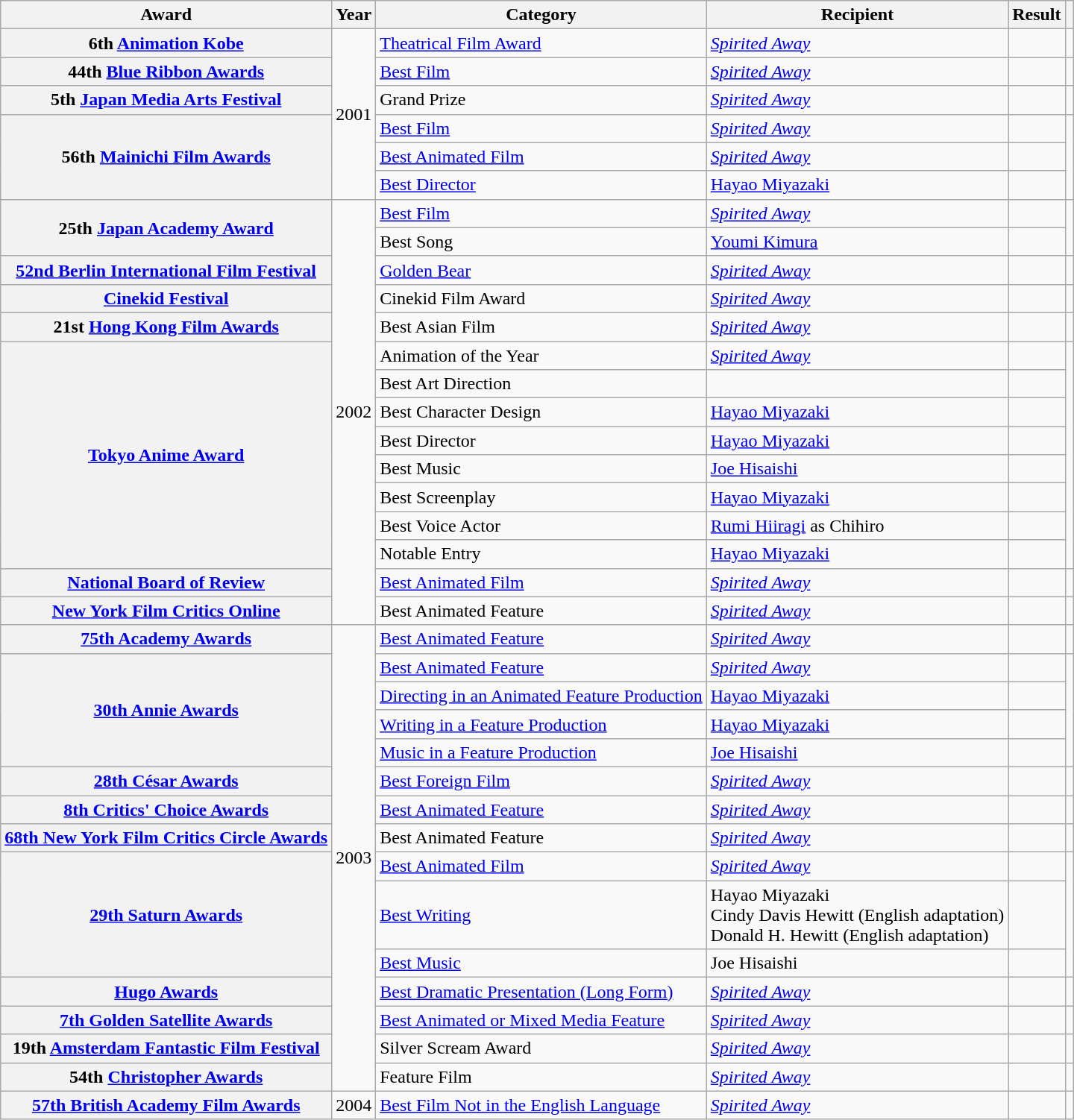<table class="wikitable sortable plain-row-headers">
<tr>
<th scope="col">Award</th>
<th scope="col">Year</th>
<th scope="col">Category</th>
<th scope="col">Recipient</th>
<th scope="col">Result</th>
<th scope="col" class="unsortable"></th>
</tr>
<tr>
<th scope="row">6th <a href='#'>Animation Kobe</a></th>
<td style="text-align: center;" rowspan="6">2001</td>
<td><a href='#'>Theatrical Film Award</a></td>
<td><em><a href='#'>Spirited Away</a></em></td>
<td></td>
<td style="text-align: center;"></td>
</tr>
<tr>
<th scope="row">44th <a href='#'>Blue Ribbon Awards</a></th>
<td><a href='#'>Best Film</a></td>
<td><em><a href='#'>Spirited Away</a></em></td>
<td></td>
<td style="text-align: center;"></td>
</tr>
<tr>
<th scope="row">5th <a href='#'>Japan Media Arts Festival</a></th>
<td>Grand Prize</td>
<td><em><a href='#'>Spirited Away</a></em></td>
<td></td>
<td style="text-align: center;"></td>
</tr>
<tr>
<th scope="rowgroup" rowspan=3>56th <a href='#'>Mainichi Film Awards</a></th>
<td><a href='#'>Best Film</a></td>
<td><em><a href='#'>Spirited Away</a></em></td>
<td></td>
<td style="text-align: center;" rowspan="3"></td>
</tr>
<tr>
<td><a href='#'>Best Animated Film</a></td>
<td><em><a href='#'>Spirited Away</a></em></td>
<td></td>
</tr>
<tr>
<td><a href='#'>Best Director</a></td>
<td><a href='#'>Hayao Miyazaki</a></td>
<td></td>
</tr>
<tr>
<th scope="rowgroup" rowspan="2">25th <a href='#'>Japan Academy Award</a></th>
<td style="text-align: center;" rowspan="15">2002</td>
<td><a href='#'>Best Film</a></td>
<td><em><a href='#'>Spirited Away</a></em></td>
<td></td>
<td style="text-align: center;" rowspan="2"></td>
</tr>
<tr>
<td>Best Song</td>
<td><a href='#'>Youmi Kimura</a></td>
<td></td>
</tr>
<tr>
<th scope="row"><a href='#'>52nd Berlin International Film Festival</a></th>
<td><a href='#'>Golden Bear</a></td>
<td><em><a href='#'>Spirited Away</a></em></td>
<td></td>
<td style="text-align: center;"></td>
</tr>
<tr>
<th scope="row"><a href='#'>Cinekid Festival</a></th>
<td>Cinekid Film Award</td>
<td><em><a href='#'>Spirited Away</a></em></td>
<td></td>
<td style="text-align: center;"></td>
</tr>
<tr>
<th scope="row">21st <a href='#'>Hong Kong Film Awards</a></th>
<td>Best Asian Film</td>
<td><em><a href='#'>Spirited Away</a></em></td>
<td></td>
<td style="text-align: center;"></td>
</tr>
<tr>
<th scope="rowgroup" rowspan=8><a href='#'>Tokyo Anime Award</a></th>
<td>Animation of the Year</td>
<td><em><a href='#'>Spirited Away</a></em></td>
<td></td>
<td style="text-align: center;" rowspan="8"></td>
</tr>
<tr>
<td>Best Art Direction</td>
<td></td>
<td></td>
</tr>
<tr>
<td>Best Character Design</td>
<td><a href='#'>Hayao Miyazaki</a></td>
<td></td>
</tr>
<tr>
<td>Best Director</td>
<td><a href='#'>Hayao Miyazaki</a></td>
<td></td>
</tr>
<tr>
<td>Best Music</td>
<td><a href='#'>Joe Hisaishi</a></td>
<td></td>
</tr>
<tr>
<td>Best Screenplay</td>
<td><a href='#'>Hayao Miyazaki</a></td>
<td></td>
</tr>
<tr>
<td>Best Voice Actor</td>
<td><a href='#'>Rumi Hiiragi</a> as Chihiro</td>
<td></td>
</tr>
<tr>
<td>Notable Entry</td>
<td><a href='#'>Hayao Miyazaki</a></td>
<td></td>
</tr>
<tr>
<th scope="row"><a href='#'>National Board of Review</a></th>
<td><a href='#'>Best Animated Film</a></td>
<td><em><a href='#'>Spirited Away</a></em></td>
<td></td>
<td style="text-align: center;"></td>
</tr>
<tr>
<th scope="row"><a href='#'>New York Film Critics Online</a></th>
<td>Best Animated Feature</td>
<td><em><a href='#'>Spirited Away</a></em></td>
<td></td>
<td style="text-align: center;"></td>
</tr>
<tr>
<th scope="row"><a href='#'>75th Academy Awards</a></th>
<td style="text-align: center;" rowspan="15">2003</td>
<td><a href='#'>Best Animated Feature</a></td>
<td><em><a href='#'>Spirited Away</a></em></td>
<td></td>
<td style="text-align: center;"></td>
</tr>
<tr>
<th scope="rowgroup" rowspan="4"><a href='#'>30th Annie Awards</a></th>
<td><a href='#'>Best Animated Feature</a></td>
<td><em><a href='#'>Spirited Away</a></em></td>
<td></td>
<td style="text-align: center;" rowspan="4"></td>
</tr>
<tr>
<td><a href='#'>Directing in an Animated Feature Production</a></td>
<td><a href='#'>Hayao Miyazaki</a></td>
<td></td>
</tr>
<tr>
<td><a href='#'>Writing in a Feature Production</a></td>
<td><a href='#'>Hayao Miyazaki</a></td>
<td></td>
</tr>
<tr>
<td><a href='#'>Music in a Feature Production</a></td>
<td><a href='#'>Joe Hisaishi</a></td>
<td></td>
</tr>
<tr>
<th scope="row"><a href='#'>28th César Awards</a></th>
<td><a href='#'>Best Foreign Film</a></td>
<td><em><a href='#'>Spirited Away</a></em></td>
<td></td>
<td style="text-align: center;"></td>
</tr>
<tr>
<th scope="row"><a href='#'>8th Critics' Choice Awards</a></th>
<td><a href='#'>Best Animated Feature</a></td>
<td><em><a href='#'>Spirited Away</a></em></td>
<td></td>
<td style="text-align: center;"></td>
</tr>
<tr>
<th scope="row"><a href='#'>68th New York Film Critics Circle Awards</a></th>
<td>Best Animated Feature</td>
<td><em><a href='#'>Spirited Away</a></em></td>
<td></td>
<td style="text-align: center;"></td>
</tr>
<tr>
<th scope="rowgroup" rowspan="3"><a href='#'>29th Saturn Awards</a></th>
<td><a href='#'>Best Animated Film</a></td>
<td><em><a href='#'>Spirited Away</a></em></td>
<td></td>
<td style="text-align: center;" rowspan="3"><br></td>
</tr>
<tr>
<td><a href='#'>Best Writing</a></td>
<td>Hayao Miyazaki<br>Cindy Davis Hewitt (English adaptation)<br>Donald H. Hewitt (English adaptation)</td>
<td></td>
</tr>
<tr>
<td><a href='#'>Best Music</a></td>
<td>Joe Hisaishi</td>
<td></td>
</tr>
<tr>
<th scope="row"><a href='#'>Hugo Awards</a></th>
<td><a href='#'>Best Dramatic Presentation (Long Form)</a></td>
<td><em><a href='#'>Spirited Away</a></em></td>
<td></td>
<td style="text-align: center;"></td>
</tr>
<tr>
<th scope="row"><a href='#'>7th Golden Satellite Awards</a></th>
<td><a href='#'>Best Animated or Mixed Media Feature</a></td>
<td><em><a href='#'>Spirited Away</a></em></td>
<td></td>
<td style="text-align: center;"></td>
</tr>
<tr>
<th scope="row">19th <a href='#'>Amsterdam Fantastic Film Festival</a></th>
<td>Silver Scream Award</td>
<td><em><a href='#'>Spirited Away</a></em></td>
<td></td>
<td style="text-align: center;"></td>
</tr>
<tr>
<th scope="row">54th <a href='#'>Christopher Awards</a></th>
<td>Feature Film</td>
<td><em><a href='#'>Spirited Away</a></em></td>
<td></td>
<td style="text-align: center;"></td>
</tr>
<tr>
<th scope="row"><a href='#'>57th British Academy Film Awards</a></th>
<td style="text-align: center;">2004</td>
<td><a href='#'>Best Film Not in the English Language</a></td>
<td><em><a href='#'>Spirited Away</a></em></td>
<td></td>
<td style="text-align: center;"><br></td>
</tr>
</table>
